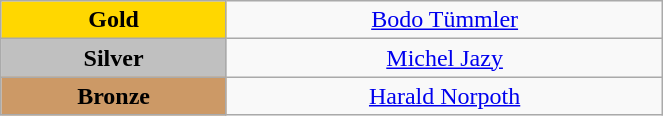<table class="wikitable" style="text-align:center; " width="35%">
<tr>
<td bgcolor="gold"><strong>Gold</strong></td>
<td><a href='#'>Bodo Tümmler</a><br>  <small><em></em></small></td>
</tr>
<tr>
<td bgcolor="silver"><strong>Silver</strong></td>
<td><a href='#'>Michel Jazy</a><br>  <small><em></em></small></td>
</tr>
<tr>
<td bgcolor="CC9966"><strong>Bronze</strong></td>
<td><a href='#'>Harald Norpoth</a><br>  <small><em></em></small></td>
</tr>
</table>
